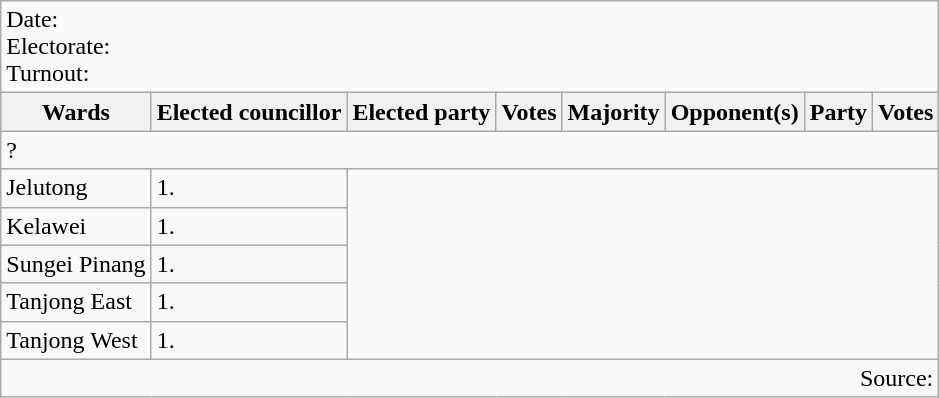<table class=wikitable>
<tr>
<td colspan=8>Date: <br>Electorate: <br>Turnout:</td>
</tr>
<tr>
<th>Wards</th>
<th>Elected councillor</th>
<th>Elected party</th>
<th>Votes</th>
<th>Majority</th>
<th>Opponent(s)</th>
<th>Party</th>
<th>Votes</th>
</tr>
<tr>
<td colspan=8>? </td>
</tr>
<tr>
<td>Jelutong</td>
<td>1.</td>
</tr>
<tr>
<td>Kelawei</td>
<td>1.</td>
</tr>
<tr>
<td>Sungei Pinang</td>
<td>1.</td>
</tr>
<tr>
<td>Tanjong East</td>
<td>1.</td>
</tr>
<tr>
<td>Tanjong West</td>
<td>1.</td>
</tr>
<tr>
<td colspan=8 align=right>Source:</td>
</tr>
</table>
